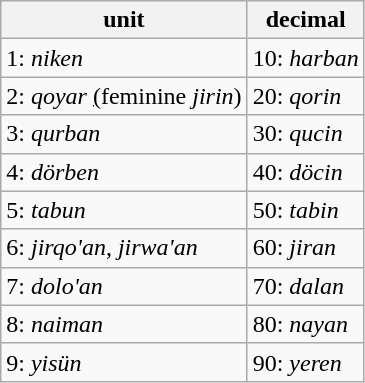<table class="wikitable">
<tr>
<th>unit</th>
<th>decimal</th>
</tr>
<tr>
<td>1: <em>niken</em></td>
<td>10: <em>harban</em></td>
</tr>
<tr>
<td>2: <em>qoyar</em> <u>(</u>feminine <em>jirin</em>)</td>
<td>20: <em>qorin</em></td>
</tr>
<tr>
<td>3: <em>qurban</em></td>
<td>30: <em>qucin</em></td>
</tr>
<tr>
<td>4: <em>dörben</em></td>
<td>40: <em>döcin</em></td>
</tr>
<tr>
<td>5: <em>tabun</em></td>
<td>50: <em>tabin</em></td>
</tr>
<tr>
<td>6: <em>jirqo'an</em>, <em>jirwa'an</em></td>
<td>60: <em>jiran</em></td>
</tr>
<tr>
<td>7: <em>dolo'an</em></td>
<td>70: <em>dalan</em></td>
</tr>
<tr>
<td>8: <em>naiman</em></td>
<td>80: <em>nayan</em></td>
</tr>
<tr>
<td>9: <em>yisün</em></td>
<td>90: <em>yeren</em></td>
</tr>
</table>
